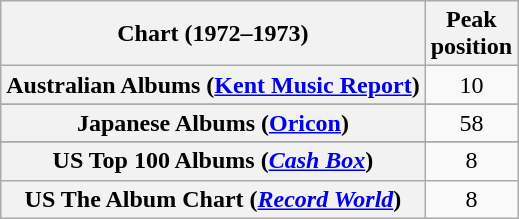<table class="wikitable sortable plainrowheaders" style="text-align:center">
<tr>
<th scope="col">Chart (1972–1973)</th>
<th scope="col">Peak<br>position</th>
</tr>
<tr>
<th scope="row">Australian Albums (<a href='#'>Kent Music Report</a>)</th>
<td>10</td>
</tr>
<tr>
</tr>
<tr>
<th scope="row">Japanese Albums (<a href='#'>Oricon</a>)</th>
<td>58</td>
</tr>
<tr>
</tr>
<tr>
<th scope="row">US Top 100 Albums (<em><a href='#'>Cash Box</a></em>)</th>
<td>8</td>
</tr>
<tr>
<th scope="row">US The Album Chart (<em><a href='#'>Record World</a></em>)</th>
<td>8</td>
</tr>
</table>
